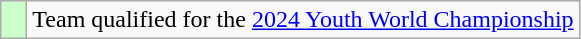<table class="wikitable" style="text-align: center;">
<tr>
<td width=10px bgcolor=#ccffcc></td>
<td>Team qualified for the <a href='#'>2024 Youth World Championship</a></td>
</tr>
</table>
